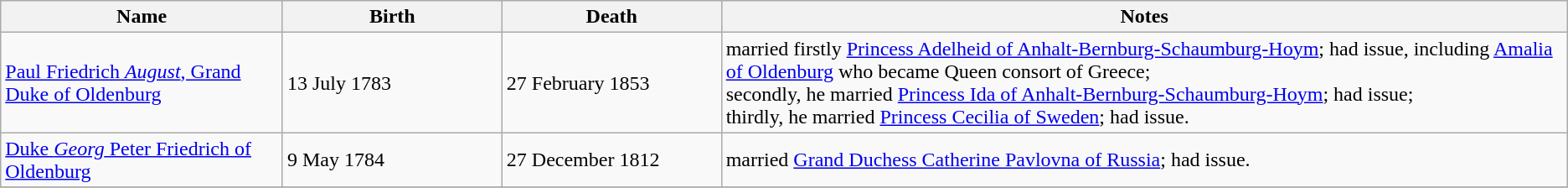<table class="wikitable sortable">
<tr>
<th width="18%">Name</th>
<th width="14%">Birth</th>
<th width="14%">Death</th>
<th width="62%">Notes</th>
</tr>
<tr>
<td><a href='#'>Paul Friedrich <em>August</em>, Grand Duke of Oldenburg</a></td>
<td>13 July 1783</td>
<td>27 February 1853</td>
<td>married firstly <a href='#'>Princess Adelheid of Anhalt-Bernburg-Schaumburg-Hoym</a>; had issue, including <a href='#'>Amalia of Oldenburg</a> who became Queen consort of Greece;<br>secondly, he married <a href='#'>Princess Ida of Anhalt-Bernburg-Schaumburg-Hoym</a>; had issue;<br>thirdly, he married <a href='#'>Princess Cecilia of Sweden</a>; had issue.</td>
</tr>
<tr>
<td><a href='#'>Duke <em>Georg</em> Peter Friedrich of Oldenburg</a></td>
<td>9 May 1784</td>
<td>27 December 1812</td>
<td>married <a href='#'>Grand Duchess Catherine Pavlovna of Russia</a>; had issue.</td>
</tr>
<tr>
</tr>
</table>
